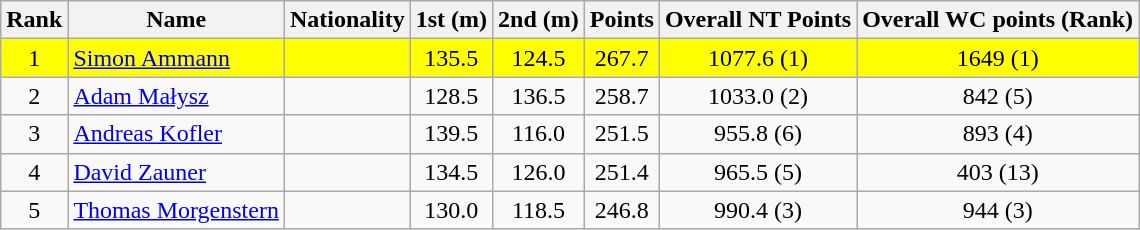<table class="wikitable">
<tr>
<th align=Center>Rank</th>
<th>Name</th>
<th>Nationality</th>
<th align=Center>1st (m)</th>
<th>2nd (m)</th>
<th>Points</th>
<th>Overall NT Points</th>
<th>Overall WC points (Rank)</th>
</tr>
<tr style="background:#ffff00;">
<td align=center>1</td>
<td align=left><a href='#'>Simon Ammann</a></td>
<td align=left></td>
<td align=center>135.5</td>
<td align=center>124.5</td>
<td align=center>267.7</td>
<td align=center>1077.6 (1)</td>
<td align=center>1649 (1)</td>
</tr>
<tr>
<td align=center>2</td>
<td align=left><a href='#'>Adam Małysz</a></td>
<td align=left></td>
<td align=center>128.5</td>
<td align=center>136.5</td>
<td align=center>258.7</td>
<td align=center>1033.0 (2)</td>
<td align=center>842 (5)</td>
</tr>
<tr>
<td align=center>3</td>
<td align=left><a href='#'>Andreas Kofler</a></td>
<td align=left></td>
<td align=center>139.5</td>
<td align=center>116.0</td>
<td align=center>251.5</td>
<td align=center>955.8 (6)</td>
<td align=center>893 (4)</td>
</tr>
<tr>
<td align=center>4</td>
<td align=left><a href='#'>David Zauner</a></td>
<td align=left></td>
<td align=center>134.5</td>
<td align=center>126.0</td>
<td align=center>251.4</td>
<td align=center>965.5 (5)</td>
<td align=center>403 (13)</td>
</tr>
<tr>
<td align=center>5</td>
<td align=left><a href='#'>Thomas Morgenstern</a></td>
<td align=left></td>
<td align=center>130.0</td>
<td align=center>118.5</td>
<td align=center>246.8</td>
<td align=center>990.4 (3)</td>
<td align=center>944 (3)</td>
</tr>
</table>
